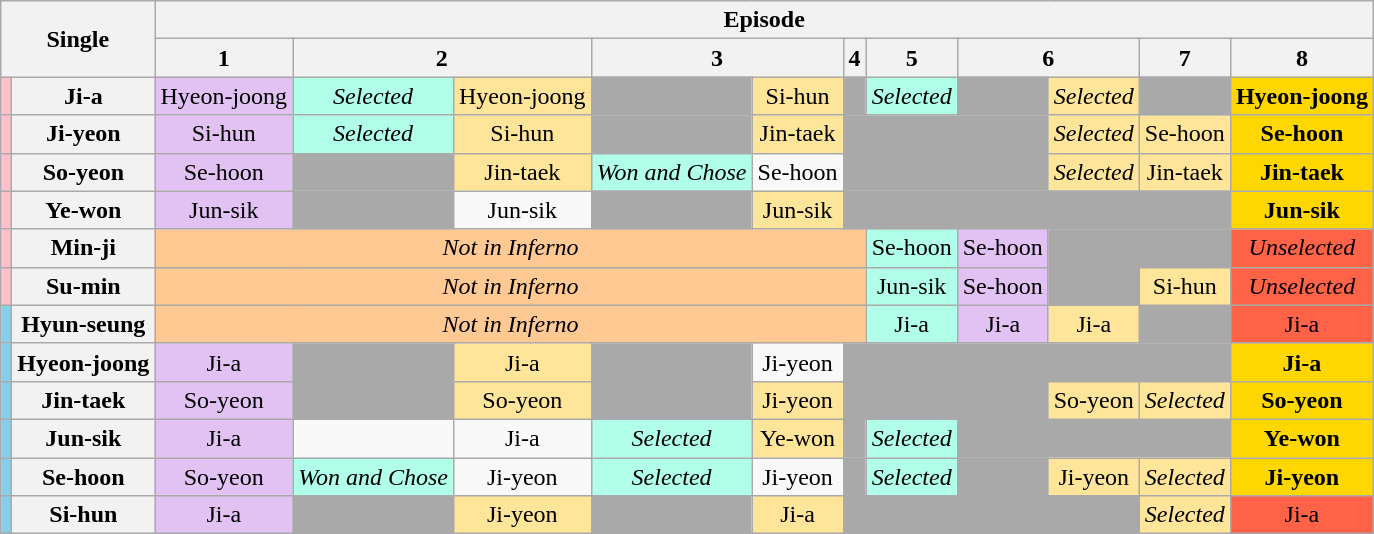<table class="wikitable" style="text-align:center">
<tr>
<th colspan="2" rowspan="2">Single</th>
<th colspan="12">Episode</th>
</tr>
<tr>
<th>1</th>
<th colspan="2">2</th>
<th colspan="2">3</th>
<th>4</th>
<th>5</th>
<th colspan="3">6</th>
<th>7</th>
<th>8</th>
</tr>
<tr>
<td style="background:pink"></td>
<th>Ji-a</th>
<td style="background:#e1c2f3">Hyeon-joong</td>
<td style="background:#b1ffe9"><em>Selected</em></td>
<td style="background:#ffe599">Hyeon-joong</td>
<td style="background:darkgray"></td>
<td style="background:#ffe599">Si-hun</td>
<td style="background:darkgray"></td>
<td colspan="2" style="background:#b1ffe9"><em>Selected</em></td>
<td style="background:darkgray"></td>
<td style="background:#ffe599"><em>Selected</em></td>
<td style="background:darkgray"></td>
<td style="background:gold"><strong>Hyeon-joong</strong></td>
</tr>
<tr>
<td style="background:pink"></td>
<th>Ji-yeon</th>
<td style="background:#e1c2f3">Si-hun</td>
<td style="background:#b1ffe9"><em>Selected</em></td>
<td style="background:#ffe599">Si-hun</td>
<td style="background:darkgray"></td>
<td style="background:#ffe599">Jin-taek</td>
<td colspan="4" style="background:darkgray"></td>
<td style="background:#ffe599"><em>Selected</em></td>
<td style="background:#ffe599">Se-hoon</td>
<td style="background:gold"><strong>Se-hoon</strong></td>
</tr>
<tr>
<td style="background:pink"></td>
<th>So-yeon</th>
<td style="background:#e1c2f3">Se-hoon</td>
<td style="background:darkgray"></td>
<td style="background:#ffe599">Jin-taek</td>
<td style="background:#b1ffe9"><em>Won and Chose</em></td>
<td>Se-hoon</td>
<td colspan="4" style="background:darkgray"></td>
<td style="background:#ffe599"><em>Selected</em></td>
<td style="background:#ffe599">Jin-taek</td>
<td style="background:gold"><strong>Jin-taek</strong></td>
</tr>
<tr>
<td style="background:pink"></td>
<th>Ye-won</th>
<td style="background:#e1c2f3">Jun-sik</td>
<td style="background:darkgray"></td>
<td>Jun-sik</td>
<td style="background:darkgray"></td>
<td style="background:#ffe599">Jun-sik</td>
<td colspan="6" style="background:darkgray"></td>
<td style="background:gold"><strong>Jun-sik</strong></td>
</tr>
<tr>
<td style="background:pink"></td>
<th>Min-ji</th>
<td colspan="6" style="background:#ffc993"><em>Not in Inferno</em></td>
<td colspan="2" style="background:#b1ffe9">Se-hoon</td>
<td style="background:#e1c2f3">Se-hoon</td>
<td colspan="2" style="background:darkgray"></td>
<td style="background:tomato"><em>Unselected</em></td>
</tr>
<tr>
<td style="background:pink"></td>
<th>Su-min</th>
<td colspan="6" style="background:#ffc993"><em>Not in Inferno</em></td>
<td colspan="2" style="background:#b1ffe9">Jun-sik</td>
<td style="background:#e1c2f3">Se-hoon</td>
<td style="background:darkgray"></td>
<td style="background:#ffe599">Si-hun</td>
<td style="background:tomato"><em>Unselected</em></td>
</tr>
<tr>
<td style="background:skyblue"></td>
<th>Hyun-seung</th>
<td colspan="6" style="background:#ffc993"><em>Not in Inferno</em></td>
<td colspan="2" style="background:#b1ffe9">Ji-a</td>
<td style="background:#e1c2f3">Ji-a</td>
<td style="background:#ffe599">Ji-a</td>
<td style="background:darkgray"></td>
<td style="background:tomato">Ji-a</td>
</tr>
<tr>
<td style="background:skyblue"></td>
<th>Hyeon-joong</th>
<td style="background:#e1c2f3">Ji-a</td>
<td style="background:darkgray"></td>
<td style="background:#ffe599">Ji-a</td>
<td style="background:darkgray"></td>
<td>Ji-yeon</td>
<td colspan="6" style="background:darkgray"></td>
<td style="background:gold"><strong>Ji-a</strong></td>
</tr>
<tr>
<td style="background:skyblue"></td>
<th>Jin-taek</th>
<td style="background:#e1c2f3">So-yeon</td>
<td style="background:darkgray"></td>
<td style="background:#ffe599">So-yeon</td>
<td style="background:darkgray"></td>
<td style="background:#ffe599">Ji-yeon</td>
<td colspan="4" style="background:darkgray"></td>
<td style="background:#ffe599">So-yeon</td>
<td style="background:#ffe599"><em>Selected</em></td>
<td style="background:gold"><strong>So-yeon</strong></td>
</tr>
<tr>
<td style="background:skyblue"></td>
<th>Jun-sik</th>
<td style="background:#e1c2f3">Ji-a</td>
<td tyle="background:darkgray"></td>
<td>Ji-a</td>
<td style="background:#b1ffe9"><em>Selected</em></td>
<td style="background:#ffe599">Ye-won</td>
<td style="background:darkgray"></td>
<td colspan="2" style="background:#b1ffe9"><em>Selected</em></td>
<td colspan="3" style="background:darkgray"></td>
<td style="background:gold"><strong>Ye-won</strong></td>
</tr>
<tr>
<td style="background:skyblue"></td>
<th>Se-hoon</th>
<td style="background:#e1c2f3">So-yeon</td>
<td style="background:#b1ffe9"><em>Won and Chose</em></td>
<td>Ji-yeon</td>
<td style="background:#b1ffe9"><em>Selected</em></td>
<td>Ji-yeon</td>
<td style="background:darkgray"></td>
<td colspan="2" style="background:#b1ffe9"><em>Selected</em></td>
<td style="background:darkgray"></td>
<td style="background:#ffe599">Ji-yeon</td>
<td style="background:#ffe599"><em>Selected</em></td>
<td style="background:gold"><strong>Ji-yeon</strong></td>
</tr>
<tr>
<td style="background:skyblue"></td>
<th>Si-hun</th>
<td style="background:#e1c2f3">Ji-a</td>
<td style="background:darkgray"></td>
<td style="background:#ffe599">Ji-yeon</td>
<td style="background:darkgray"></td>
<td style="background:#ffe599">Ji-a</td>
<td colspan="5" style="background:darkgray"></td>
<td style="background:#ffe599"><em>Selected</em></td>
<td style="background:tomato">Ji-a</td>
</tr>
</table>
